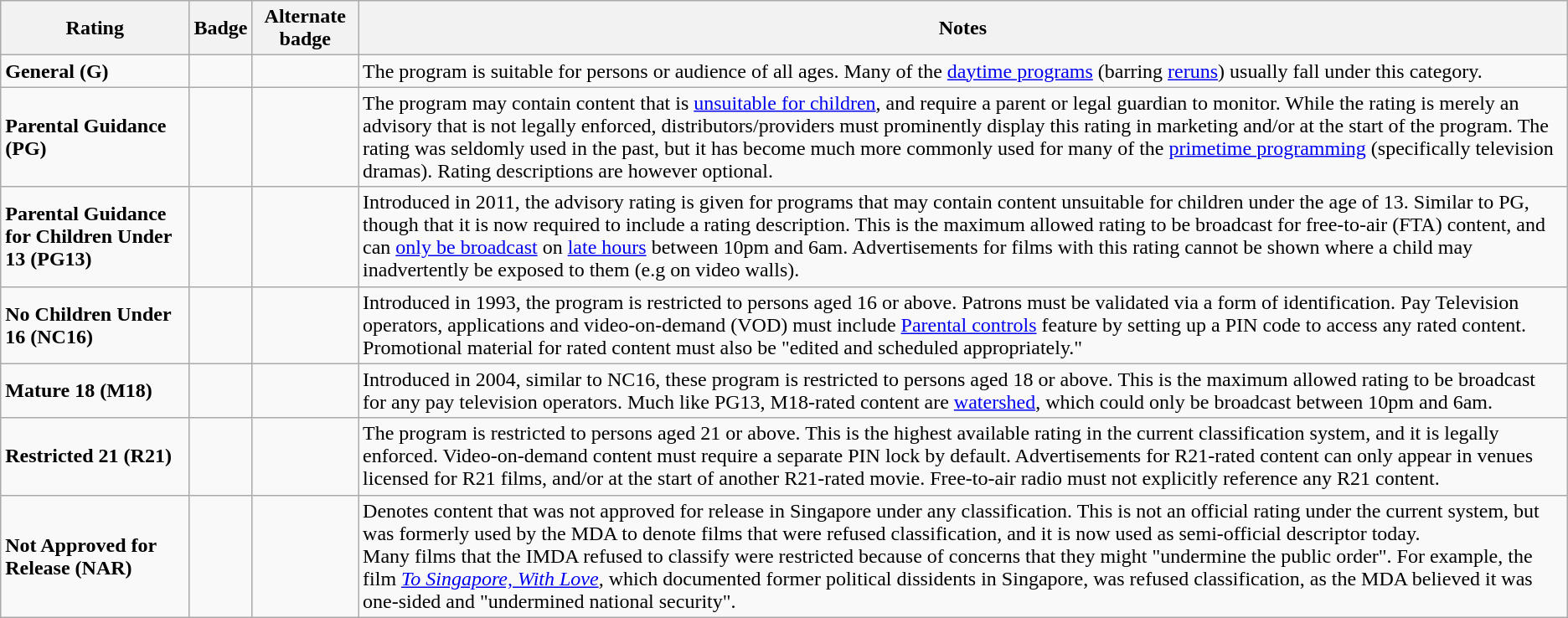<table class="wikitable mw-collapsible">
<tr>
<th>Rating</th>
<th>Badge</th>
<th>Alternate badge</th>
<th>Notes</th>
</tr>
<tr>
<td><strong>General (G)</strong></td>
<td></td>
<td></td>
<td>The program is suitable for persons or audience of all ages. Many of the <a href='#'>daytime programs</a> (barring <a href='#'>reruns</a>) usually fall under this category.</td>
</tr>
<tr>
<td><strong>Parental Guidance</strong> <strong>(PG)</strong></td>
<td></td>
<td></td>
<td>The program may contain content that is <a href='#'>unsuitable for children</a>, and require a parent or legal guardian to monitor. While the rating is merely an advisory that is not legally enforced, distributors/providers must prominently display this rating in marketing and/or at the start of the program. The rating was seldomly used in the past, but it has become much more commonly used for many of the <a href='#'>primetime programming</a> (specifically television dramas). Rating descriptions are however optional.</td>
</tr>
<tr>
<td><strong>Parental Guidance for Children Under 13 (PG13)</strong></td>
<td></td>
<td></td>
<td>Introduced in 2011, the advisory rating is given for programs that may contain content unsuitable for children under the age of 13. Similar to PG, though that it is now required to include a rating description. This is the maximum allowed rating to be broadcast for free-to-air (FTA) content, and can <a href='#'>only be broadcast</a> on <a href='#'>late hours</a> between 10pm and 6am. Advertisements for films with this rating cannot be shown where a child may inadvertently be exposed to them (e.g on video walls).</td>
</tr>
<tr>
<td><strong>No Children Under 16 (NC16)</strong></td>
<td></td>
<td></td>
<td>Introduced in 1993, the program is restricted to persons aged 16 or above. Patrons must be validated via a form of identification. Pay Television operators, applications and video-on-demand (VOD) must include <a href='#'>Parental controls</a> feature by setting up a PIN code to access any rated content. Promotional material for rated content must also be "edited and scheduled appropriately."</td>
</tr>
<tr>
<td><strong>Mature 18 (M18)</strong></td>
<td></td>
<td></td>
<td>Introduced in 2004, similar to NC16, these program is restricted to persons aged 18 or above. This is the maximum allowed rating to be broadcast for any pay television operators. Much like PG13, M18-rated content are <a href='#'>watershed</a>, which could only be broadcast between 10pm and 6am.</td>
</tr>
<tr>
<td><strong>Restricted 21 (R21)</strong></td>
<td></td>
<td></td>
<td>The program is restricted to persons aged 21 or above. This is the highest available rating in the current classification system, and it is legally enforced. Video-on-demand content must require a separate PIN lock by default. Advertisements for R21-rated content can only appear in venues licensed for R21 films, and/or at the start of another R21-rated movie. Free-to-air radio must not explicitly reference any R21 content.</td>
</tr>
<tr>
<td><strong>Not Approved for Release (NAR)</strong></td>
<td></td>
<td></td>
<td>Denotes content that was not approved for release in Singapore under any classification. This is not an official rating under the current system, but was formerly used by the MDA to denote films that were refused classification, and it is now used as semi-official descriptor today.<br>Many films that the IMDA refused to classify were restricted because of concerns that they might "undermine the public order". For example, the film <em><a href='#'>To Singapore, With Love</a>,</em> which documented former political dissidents in Singapore, was refused classification, as the MDA believed it was one-sided and "undermined national security".</td>
</tr>
</table>
